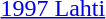<table>
<tr>
<td><a href='#'>1997 Lahti</a></td>
<td></td>
<td></td>
<td></td>
</tr>
</table>
